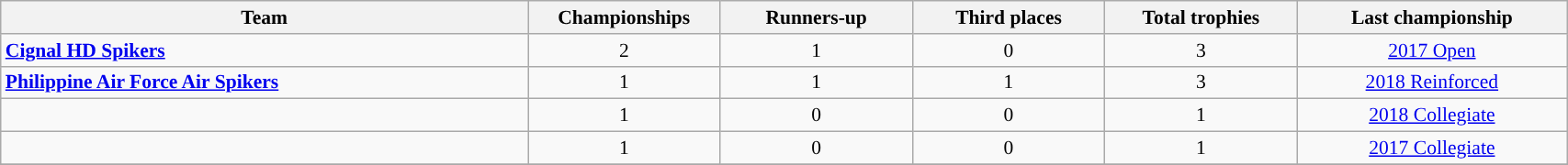<table class="wikitable sortable" style="font-size:90%; text-align:center" width="90%">
<tr>
<th style="width:20em;">Team</th>
<th style="width:7em;">Championships</th>
<th style="width:7em;">Runners-up</th>
<th style="width:7em;">Third places</th>
<th style="width:7em;">Total trophies</th>
<th style="width:10em;">Last championship</th>
</tr>
<tr>
<td align=left><strong><a href='#'>Cignal HD Spikers</a></strong></td>
<td>2</td>
<td>1</td>
<td>0</td>
<td>3</td>
<td><a href='#'>2017 Open</a></td>
</tr>
<tr>
<td align=left><strong><a href='#'>Philippine Air Force Air Spikers</a></strong></td>
<td>1</td>
<td>1</td>
<td>1</td>
<td>3</td>
<td><a href='#'>2018 Reinforced</a></td>
</tr>
<tr>
<td align=left><strong></strong></td>
<td>1</td>
<td>0</td>
<td>0</td>
<td>1</td>
<td><a href='#'>2018 Collegiate</a></td>
</tr>
<tr>
<td align=left><strong></strong></td>
<td>1</td>
<td>0</td>
<td>0</td>
<td>1</td>
<td><a href='#'>2017 Collegiate</a></td>
</tr>
<tr>
</tr>
</table>
